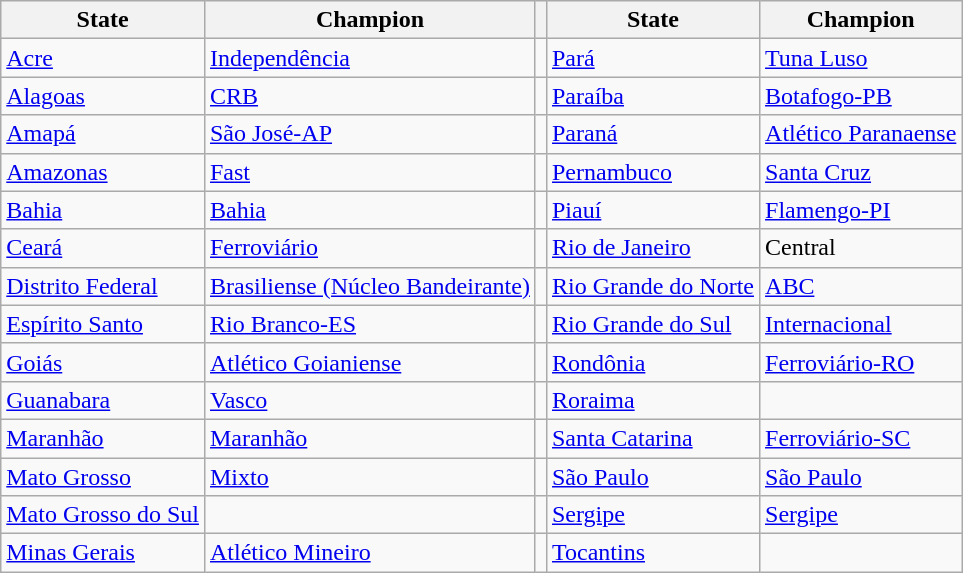<table class="wikitable">
<tr>
<th>State</th>
<th>Champion</th>
<th></th>
<th>State</th>
<th>Champion</th>
</tr>
<tr>
<td><a href='#'>Acre</a></td>
<td><a href='#'>Independência</a></td>
<td></td>
<td><a href='#'>Pará</a></td>
<td><a href='#'>Tuna Luso</a></td>
</tr>
<tr>
<td><a href='#'>Alagoas</a></td>
<td><a href='#'>CRB</a></td>
<td></td>
<td><a href='#'>Paraíba</a></td>
<td><a href='#'>Botafogo-PB</a></td>
</tr>
<tr>
<td><a href='#'>Amapá</a></td>
<td><a href='#'>São José-AP</a></td>
<td></td>
<td><a href='#'>Paraná</a></td>
<td><a href='#'>Atlético Paranaense</a></td>
</tr>
<tr>
<td><a href='#'>Amazonas</a></td>
<td><a href='#'>Fast</a></td>
<td></td>
<td><a href='#'>Pernambuco</a></td>
<td><a href='#'>Santa Cruz</a></td>
</tr>
<tr>
<td><a href='#'>Bahia</a></td>
<td><a href='#'>Bahia</a></td>
<td></td>
<td><a href='#'>Piauí</a></td>
<td><a href='#'>Flamengo-PI</a></td>
</tr>
<tr>
<td><a href='#'>Ceará</a></td>
<td><a href='#'>Ferroviário</a></td>
<td></td>
<td><a href='#'>Rio de Janeiro</a></td>
<td>Central</td>
</tr>
<tr>
<td><a href='#'>Distrito Federal</a></td>
<td><a href='#'>Brasiliense (Núcleo Bandeirante)</a></td>
<td></td>
<td><a href='#'>Rio Grande do Norte</a></td>
<td><a href='#'>ABC</a></td>
</tr>
<tr>
<td><a href='#'>Espírito Santo</a></td>
<td><a href='#'>Rio Branco-ES</a></td>
<td></td>
<td><a href='#'>Rio Grande do Sul</a></td>
<td><a href='#'>Internacional</a></td>
</tr>
<tr>
<td><a href='#'>Goiás</a></td>
<td><a href='#'>Atlético Goianiense</a></td>
<td></td>
<td><a href='#'>Rondônia</a></td>
<td><a href='#'>Ferroviário-RO</a></td>
</tr>
<tr>
<td><a href='#'>Guanabara</a></td>
<td><a href='#'>Vasco</a></td>
<td></td>
<td><a href='#'>Roraima</a></td>
<td></td>
</tr>
<tr>
<td><a href='#'>Maranhão</a></td>
<td><a href='#'>Maranhão</a></td>
<td></td>
<td><a href='#'>Santa Catarina</a></td>
<td><a href='#'>Ferroviário-SC</a></td>
</tr>
<tr>
<td><a href='#'>Mato Grosso</a></td>
<td><a href='#'>Mixto</a></td>
<td></td>
<td><a href='#'>São Paulo</a></td>
<td><a href='#'>São Paulo</a></td>
</tr>
<tr>
<td><a href='#'>Mato Grosso do Sul</a></td>
<td></td>
<td></td>
<td><a href='#'>Sergipe</a></td>
<td><a href='#'>Sergipe</a></td>
</tr>
<tr>
<td><a href='#'>Minas Gerais</a></td>
<td><a href='#'>Atlético Mineiro</a></td>
<td></td>
<td><a href='#'>Tocantins</a></td>
<td></td>
</tr>
</table>
